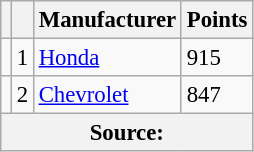<table class="wikitable" style="font-size: 95%;">
<tr>
<th scope="col"></th>
<th scope="col"></th>
<th scope="col">Manufacturer</th>
<th scope="col">Points</th>
</tr>
<tr>
<td align="left"></td>
<td align="center">1</td>
<td><a href='#'>Honda</a></td>
<td>915</td>
</tr>
<tr>
<td align="left"></td>
<td align="center">2</td>
<td><a href='#'>Chevrolet</a></td>
<td>847</td>
</tr>
<tr>
<th colspan=4>Source:</th>
</tr>
</table>
